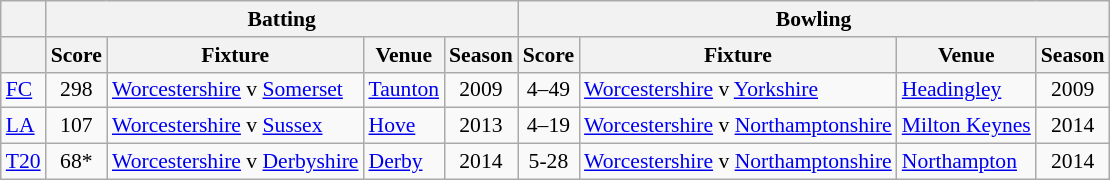<table class=wikitable style="font-size:90%">
<tr>
<th rowspan="1"></th>
<th colspan="4" rowspan="1">Batting</th>
<th colspan="4" rowspan="1">Bowling</th>
</tr>
<tr>
<th></th>
<th>Score</th>
<th>Fixture</th>
<th>Venue</th>
<th>Season</th>
<th>Score</th>
<th>Fixture</th>
<th>Venue</th>
<th>Season</th>
</tr>
<tr>
<td><a href='#'>FC</a></td>
<td align="center">298</td>
<td><a href='#'>Worcestershire</a> v <a href='#'>Somerset</a></td>
<td><a href='#'>Taunton</a></td>
<td align="center">2009</td>
<td align="center">4–49</td>
<td><a href='#'>Worcestershire</a> v <a href='#'>Yorkshire</a></td>
<td><a href='#'>Headingley</a></td>
<td align="center">2009</td>
</tr>
<tr>
<td><a href='#'>LA</a></td>
<td align="center">107</td>
<td><a href='#'>Worcestershire</a> v <a href='#'>Sussex</a></td>
<td><a href='#'>Hove</a></td>
<td align="center">2013</td>
<td align="center">4–19</td>
<td><a href='#'>Worcestershire</a> v <a href='#'>Northamptonshire</a></td>
<td><a href='#'>Milton Keynes</a></td>
<td align="center">2014</td>
</tr>
<tr>
<td><a href='#'>T20</a></td>
<td align="center">68*</td>
<td><a href='#'>Worcestershire</a> v <a href='#'>Derbyshire</a></td>
<td><a href='#'>Derby</a></td>
<td align="center">2014</td>
<td align="center">5-28</td>
<td><a href='#'>Worcestershire</a> v <a href='#'>Northamptonshire</a></td>
<td><a href='#'>Northampton</a></td>
<td align="center">2014</td>
</tr>
</table>
